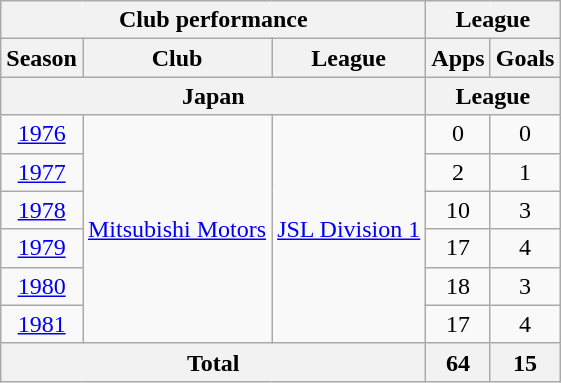<table class="wikitable" style="text-align:center;">
<tr>
<th colspan=3>Club performance</th>
<th colspan=2>League</th>
</tr>
<tr>
<th>Season</th>
<th>Club</th>
<th>League</th>
<th>Apps</th>
<th>Goals</th>
</tr>
<tr>
<th colspan=3>Japan</th>
<th colspan=2>League</th>
</tr>
<tr>
<td><a href='#'>1976</a></td>
<td rowspan="6"><a href='#'>Mitsubishi Motors</a></td>
<td rowspan="6"><a href='#'>JSL Division 1</a></td>
<td>0</td>
<td>0</td>
</tr>
<tr>
<td><a href='#'>1977</a></td>
<td>2</td>
<td>1</td>
</tr>
<tr>
<td><a href='#'>1978</a></td>
<td>10</td>
<td>3</td>
</tr>
<tr>
<td><a href='#'>1979</a></td>
<td>17</td>
<td>4</td>
</tr>
<tr>
<td><a href='#'>1980</a></td>
<td>18</td>
<td>3</td>
</tr>
<tr>
<td><a href='#'>1981</a></td>
<td>17</td>
<td>4</td>
</tr>
<tr>
<th colspan=3>Total</th>
<th>64</th>
<th>15</th>
</tr>
</table>
